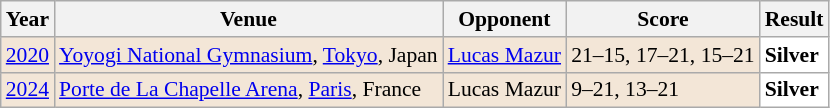<table class="sortable wikitable" style="font-size: 90%;">
<tr>
<th>Year</th>
<th>Venue</th>
<th>Opponent</th>
<th>Score</th>
<th>Result</th>
</tr>
<tr style="background:#F3E6D7">
<td align="center"><a href='#'>2020</a></td>
<td align="left"><a href='#'>Yoyogi National Gymnasium</a>, <a href='#'>Tokyo</a>, Japan</td>
<td align="left"> <a href='#'>Lucas Mazur</a></td>
<td align="left">21–15, 17–21, 15–21</td>
<td style="text-align:left; background:white"> <strong>Silver</strong></td>
</tr>
<tr style="background:#F3E6D7">
<td align="center"><a href='#'>2024</a></td>
<td align="left"><a href='#'>Porte de La Chapelle Arena</a>, <a href='#'>Paris</a>, France</td>
<td align="left"> Lucas Mazur</td>
<td align="left">9–21, 13–21</td>
<td style="text-align:left; background:white"> <strong>Silver</strong></td>
</tr>
</table>
